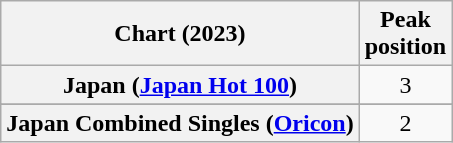<table class="wikitable sortable plainrowheaders" style="text-align:center">
<tr>
<th scope="col">Chart (2023)</th>
<th scope="col">Peak<br>position</th>
</tr>
<tr>
<th scope="row">Japan (<a href='#'>Japan Hot 100</a>)</th>
<td>3</td>
</tr>
<tr>
</tr>
<tr>
<th scope="row">Japan Combined Singles (<a href='#'>Oricon</a>)</th>
<td>2</td>
</tr>
</table>
